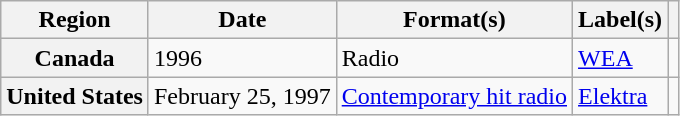<table class="wikitable plainrowheaders">
<tr>
<th scope="col">Region</th>
<th scope="col">Date</th>
<th scope="col">Format(s)</th>
<th scope="col">Label(s)</th>
<th scope="col"></th>
</tr>
<tr>
<th scope="row">Canada</th>
<td>1996</td>
<td>Radio</td>
<td><a href='#'>WEA</a></td>
<td></td>
</tr>
<tr>
<th scope="row">United States</th>
<td>February 25, 1997</td>
<td><a href='#'>Contemporary hit radio</a></td>
<td><a href='#'>Elektra</a></td>
<td></td>
</tr>
</table>
